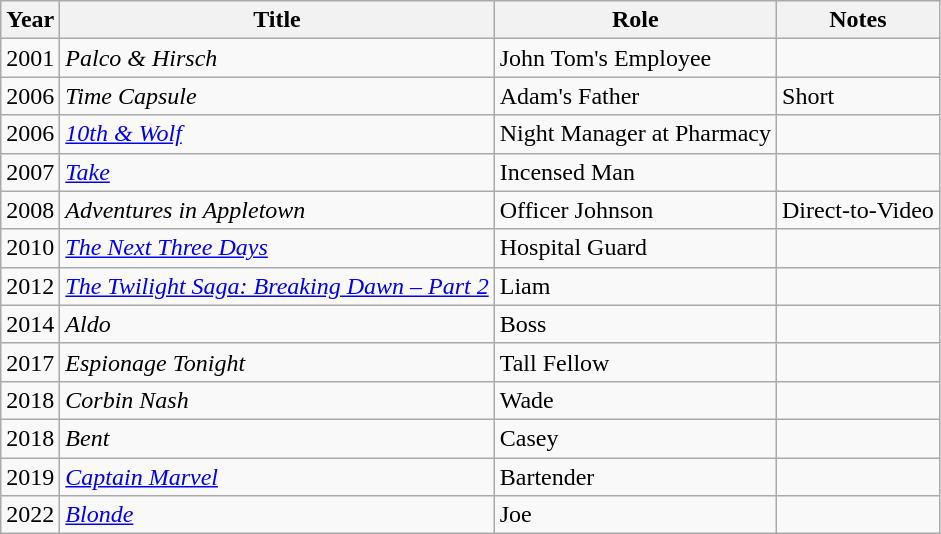<table class="wikitable unsortable">
<tr>
<th>Year</th>
<th>Title</th>
<th>Role</th>
<th>Notes</th>
</tr>
<tr>
<td>2001</td>
<td><em>Palco & Hirsch</em></td>
<td>John Tom's Employee</td>
<td></td>
</tr>
<tr>
<td>2006</td>
<td><em>Time Capsule</em></td>
<td>Adam's Father</td>
<td>Short</td>
</tr>
<tr>
<td>2006</td>
<td><em><a href='#'>10th & Wolf</a></em></td>
<td>Night Manager at Pharmacy</td>
<td></td>
</tr>
<tr>
<td>2007</td>
<td><em><a href='#'>Take</a></em></td>
<td>Incensed Man</td>
<td></td>
</tr>
<tr>
<td>2008</td>
<td><em>Adventures in Appletown</em></td>
<td>Officer Johnson</td>
<td>Direct-to-Video</td>
</tr>
<tr>
<td>2010</td>
<td><em><a href='#'>The Next Three Days</a></em></td>
<td>Hospital Guard</td>
<td></td>
</tr>
<tr>
<td>2012</td>
<td><em><a href='#'>The Twilight Saga: Breaking Dawn – Part 2</a></em></td>
<td>Liam</td>
<td></td>
</tr>
<tr>
<td>2014</td>
<td><em>Aldo</em></td>
<td>Boss</td>
<td></td>
</tr>
<tr>
<td>2017</td>
<td><em>Espionage Tonight</em></td>
<td>Tall Fellow</td>
<td></td>
</tr>
<tr>
<td>2018</td>
<td><em>Corbin Nash</em></td>
<td>Wade</td>
<td></td>
</tr>
<tr>
<td>2018</td>
<td><em>Bent</em></td>
<td>Casey</td>
<td></td>
</tr>
<tr>
<td>2019</td>
<td><em><a href='#'>Captain Marvel</a></em></td>
<td>Bartender</td>
<td></td>
</tr>
<tr>
<td>2022</td>
<td><em><a href='#'>Blonde</a></em></td>
<td>Joe</td>
<td></td>
</tr>
</table>
